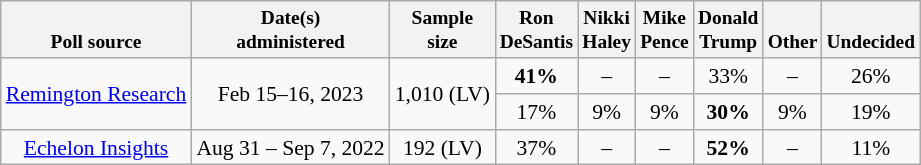<table class="wikitable mw-datatable" style="font-size:90%;text-align:center;">
<tr valign=bottom style="font-size:90%;">
<th>Poll source</th>
<th>Date(s)<br>administered</th>
<th>Sample<br>size</th>
<th>Ron<br>DeSantis</th>
<th>Nikki<br>Haley</th>
<th>Mike<br>Pence</th>
<th>Donald<br>Trump</th>
<th>Other</th>
<th>Undecided</th>
</tr>
<tr>
<td rowspan="2"><a href='#'>Remington Research</a></td>
<td rowspan="2">Feb 15–16, 2023</td>
<td rowspan="2">1,010 (LV)</td>
<td><strong>41%</strong></td>
<td>–</td>
<td>–</td>
<td>33%</td>
<td>–</td>
<td>26%</td>
</tr>
<tr>
<td>17%</td>
<td>9%</td>
<td>9%</td>
<td><strong>30%</strong></td>
<td>9%</td>
<td>19%</td>
</tr>
<tr>
<td><a href='#'>Echelon Insights</a></td>
<td>Aug 31 – Sep 7, 2022</td>
<td>192 (LV)</td>
<td>37%</td>
<td>–</td>
<td>–</td>
<td><strong>52%</strong></td>
<td>–</td>
<td>11%</td>
</tr>
</table>
